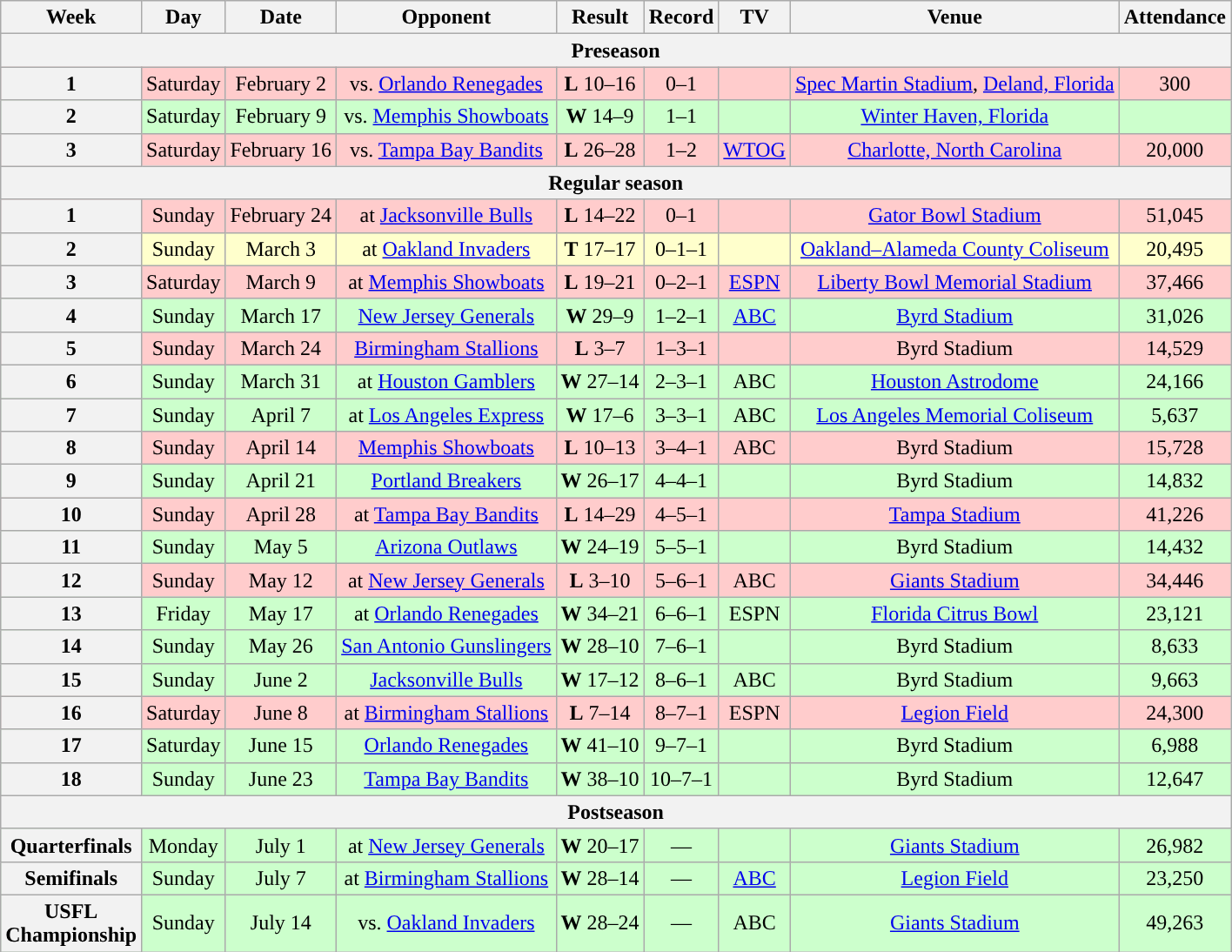<table class="wikitable" style="text-align:center">
<tr>
<th>Week</th>
<th>Day</th>
<th>Date</th>
<th>Opponent</th>
<th>Result</th>
<th>Record</th>
<th>TV</th>
<th>Venue</th>
<th>Attendance</th>
</tr>
<tr style="text-align:center;">
<th colspan="9">Preseason</th>
</tr>
<tr style="background:#fcc">
<th>1</th>
<td>Saturday</td>
<td>February 2</td>
<td>vs. <a href='#'>Orlando Renegades</a></td>
<td><strong>L</strong> 10–16</td>
<td>0–1</td>
<td></td>
<td><a href='#'>Spec Martin Stadium</a>, <a href='#'>Deland, Florida</a></td>
<td>300</td>
</tr>
<tr style="background:#cfc">
<th>2</th>
<td>Saturday</td>
<td>February 9</td>
<td>vs. <a href='#'>Memphis Showboats</a></td>
<td><strong>W</strong> 14–9</td>
<td>1–1</td>
<td></td>
<td><a href='#'>Winter Haven, Florida</a></td>
<td></td>
</tr>
<tr style="background:#fcc">
<th>3</th>
<td>Saturday</td>
<td>February 16</td>
<td>vs. <a href='#'>Tampa Bay Bandits</a></td>
<td><strong>L</strong> 26–28</td>
<td>1–2</td>
<td><a href='#'>WTOG</a></td>
<td><a href='#'>Charlotte, North Carolina</a></td>
<td>20,000</td>
</tr>
<tr style="text-align:center;">
<th colspan="9">Regular season</th>
</tr>
<tr style="background:#fcc">
<th>1</th>
<td>Sunday</td>
<td>February 24</td>
<td>at <a href='#'>Jacksonville Bulls</a></td>
<td><strong>L</strong> 14–22</td>
<td>0–1</td>
<td></td>
<td><a href='#'>Gator Bowl Stadium</a></td>
<td>51,045</td>
</tr>
<tr style="background:#ffc">
<th>2</th>
<td>Sunday</td>
<td>March 3</td>
<td>at <a href='#'>Oakland Invaders</a></td>
<td><strong>T</strong> 17–17 </td>
<td>0–1–1</td>
<td></td>
<td><a href='#'>Oakland–Alameda County Coliseum</a></td>
<td>20,495</td>
</tr>
<tr style="background:#fcc">
<th>3</th>
<td>Saturday</td>
<td>March 9</td>
<td>at <a href='#'>Memphis Showboats</a></td>
<td><strong>L</strong> 19–21</td>
<td>0–2–1</td>
<td><a href='#'>ESPN</a></td>
<td><a href='#'>Liberty Bowl Memorial Stadium</a></td>
<td>37,466</td>
</tr>
<tr style="background:#cfc">
<th>4</th>
<td>Sunday</td>
<td>March 17</td>
<td><a href='#'>New Jersey Generals</a></td>
<td><strong>W</strong> 29–9</td>
<td>1–2–1</td>
<td><a href='#'>ABC</a></td>
<td><a href='#'>Byrd Stadium</a></td>
<td>31,026</td>
</tr>
<tr style="background:#fcc">
<th>5</th>
<td>Sunday</td>
<td>March 24</td>
<td><a href='#'>Birmingham Stallions</a></td>
<td><strong>L</strong> 3–7</td>
<td>1–3–1</td>
<td></td>
<td>Byrd Stadium</td>
<td>14,529</td>
</tr>
<tr style="background:#cfc">
<th>6</th>
<td>Sunday</td>
<td>March 31</td>
<td>at <a href='#'>Houston Gamblers</a></td>
<td><strong>W</strong> 27–14</td>
<td>2–3–1</td>
<td>ABC</td>
<td><a href='#'>Houston Astrodome</a></td>
<td>24,166</td>
</tr>
<tr style="background:#cfc">
<th>7</th>
<td>Sunday</td>
<td>April 7</td>
<td>at <a href='#'>Los Angeles Express</a></td>
<td><strong>W</strong> 17–6</td>
<td>3–3–1</td>
<td>ABC</td>
<td><a href='#'>Los Angeles Memorial Coliseum</a></td>
<td>5,637</td>
</tr>
<tr style="background:#fcc">
<th>8</th>
<td>Sunday</td>
<td>April 14</td>
<td><a href='#'>Memphis Showboats</a></td>
<td><strong>L</strong> 10–13</td>
<td>3–4–1</td>
<td>ABC</td>
<td>Byrd Stadium</td>
<td>15,728</td>
</tr>
<tr style="background:#cfc">
<th>9</th>
<td>Sunday</td>
<td>April 21</td>
<td><a href='#'>Portland Breakers</a></td>
<td><strong>W</strong> 26–17</td>
<td>4–4–1</td>
<td></td>
<td>Byrd Stadium</td>
<td>14,832</td>
</tr>
<tr style="background:#fcc">
<th>10</th>
<td>Sunday</td>
<td>April 28</td>
<td>at <a href='#'>Tampa Bay Bandits</a></td>
<td><strong>L</strong> 14–29</td>
<td>4–5–1</td>
<td></td>
<td><a href='#'>Tampa Stadium</a></td>
<td>41,226</td>
</tr>
<tr style="background:#cfc">
<th>11</th>
<td>Sunday</td>
<td>May 5</td>
<td><a href='#'>Arizona Outlaws</a></td>
<td><strong>W</strong> 24–19</td>
<td>5–5–1</td>
<td></td>
<td>Byrd Stadium</td>
<td>14,432</td>
</tr>
<tr style="background:#fcc">
<th>12</th>
<td>Sunday</td>
<td>May 12</td>
<td>at <a href='#'>New Jersey Generals</a></td>
<td><strong>L</strong> 3–10</td>
<td>5–6–1</td>
<td>ABC</td>
<td><a href='#'>Giants Stadium</a></td>
<td>34,446</td>
</tr>
<tr style="background:#cfc">
<th>13</th>
<td>Friday</td>
<td>May 17</td>
<td>at <a href='#'>Orlando Renegades</a></td>
<td><strong>W</strong> 34–21</td>
<td>6–6–1</td>
<td>ESPN</td>
<td><a href='#'>Florida Citrus Bowl</a></td>
<td>23,121</td>
</tr>
<tr style="background:#cfc">
<th>14</th>
<td>Sunday</td>
<td>May 26</td>
<td><a href='#'>San Antonio Gunslingers</a></td>
<td><strong>W</strong> 28–10</td>
<td>7–6–1</td>
<td></td>
<td>Byrd Stadium</td>
<td>8,633</td>
</tr>
<tr style="background:#cfc">
<th>15</th>
<td>Sunday</td>
<td>June 2</td>
<td><a href='#'>Jacksonville Bulls</a></td>
<td><strong>W</strong> 17–12</td>
<td>8–6–1</td>
<td>ABC</td>
<td>Byrd Stadium</td>
<td>9,663</td>
</tr>
<tr style="background:#fcc">
<th>16</th>
<td>Saturday</td>
<td>June 8</td>
<td>at <a href='#'>Birmingham Stallions</a></td>
<td><strong>L</strong> 7–14</td>
<td>8–7–1</td>
<td>ESPN</td>
<td><a href='#'>Legion Field</a></td>
<td>24,300</td>
</tr>
<tr style="background:#cfc">
<th>17</th>
<td>Saturday</td>
<td>June 15</td>
<td><a href='#'>Orlando Renegades</a></td>
<td><strong>W</strong> 41–10</td>
<td>9–7–1</td>
<td></td>
<td>Byrd Stadium</td>
<td>6,988</td>
</tr>
<tr style="background:#cfc">
<th>18</th>
<td>Sunday</td>
<td>June 23</td>
<td><a href='#'>Tampa Bay Bandits</a></td>
<td><strong>W</strong> 38–10</td>
<td>10–7–1</td>
<td></td>
<td>Byrd Stadium</td>
<td>12,647</td>
</tr>
<tr style="text-align:center;">
<th colspan="9">Postseason</th>
</tr>
<tr style="background:#cfc">
<th>Quarterfinals</th>
<td>Monday</td>
<td>July 1</td>
<td>at <a href='#'>New Jersey Generals</a></td>
<td><strong>W</strong> 20–17</td>
<td>—</td>
<td></td>
<td><a href='#'>Giants Stadium</a></td>
<td>26,982</td>
</tr>
<tr style="background:#cfc">
<th>Semifinals</th>
<td>Sunday</td>
<td>July 7</td>
<td>at <a href='#'>Birmingham Stallions</a></td>
<td><strong>W</strong> 28–14</td>
<td>—</td>
<td><a href='#'>ABC</a></td>
<td><a href='#'>Legion Field</a></td>
<td>23,250</td>
</tr>
<tr style="background:#cfc">
<th>USFL<br>Championship</th>
<td>Sunday</td>
<td>July 14</td>
<td>vs. <a href='#'>Oakland Invaders</a></td>
<td><strong>W</strong> 28–24</td>
<td>—</td>
<td>ABC</td>
<td><a href='#'>Giants Stadium</a></td>
<td>49,263</td>
</tr>
</table>
